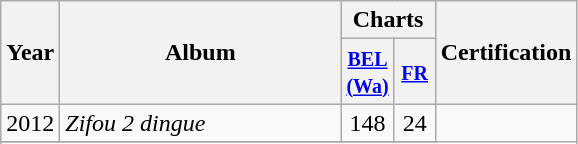<table class="wikitable">
<tr>
<th align="center" rowspan="2">Year</th>
<th align="center" rowspan="2" width="180">Album</th>
<th align="center" colspan="2">Charts</th>
<th align="center" rowspan="2" width="70">Certification</th>
</tr>
<tr>
<th width="20"><small><a href='#'>BEL<br> (Wa)</a></small></th>
<th width="20"><small><a href='#'>FR</a></small><br></th>
</tr>
<tr>
<td align="center" rowspan="2">2012</td>
<td><em>Zifou 2 dingue</em></td>
<td align="center">148</td>
<td align="center">24</td>
</tr>
<tr>
</tr>
<tr>
</tr>
</table>
